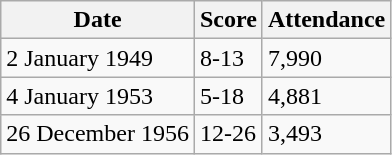<table class="wikitable">
<tr>
<th>Date</th>
<th>Score</th>
<th>Attendance</th>
</tr>
<tr>
<td>2 January 1949</td>
<td>8-13</td>
<td>7,990</td>
</tr>
<tr>
<td>4 January 1953</td>
<td>5-18</td>
<td>4,881</td>
</tr>
<tr>
<td>26 December 1956</td>
<td>12-26</td>
<td>3,493</td>
</tr>
</table>
